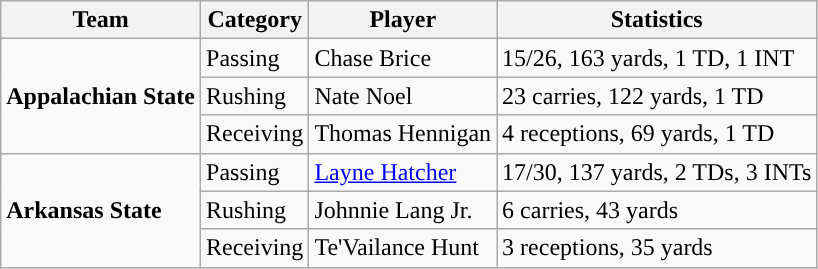<table class="wikitable" style="float: left;">
<tr>
<th>Team</th>
<th>Category</th>
<th>Player</th>
<th>Statistics</th>
</tr>
<tr>
<td rowspan=3><strong>Appalachian State</strong></td>
<td>Passing</td>
<td>Chase Brice</td>
<td>15/26, 163 yards, 1 TD, 1 INT</td>
</tr>
<tr>
<td>Rushing</td>
<td>Nate Noel</td>
<td>23 carries, 122 yards, 1 TD</td>
</tr>
<tr>
<td>Receiving</td>
<td>Thomas Hennigan</td>
<td>4 receptions, 69 yards, 1 TD</td>
</tr>
<tr>
<td rowspan=3><strong>Arkansas State</strong></td>
<td>Passing</td>
<td><a href='#'>Layne Hatcher</a></td>
<td>17/30, 137 yards, 2 TDs, 3 INTs</td>
</tr>
<tr>
<td>Rushing</td>
<td>Johnnie Lang Jr.</td>
<td>6 carries, 43 yards</td>
</tr>
<tr>
<td>Receiving</td>
<td>Te'Vailance Hunt</td>
<td>3 receptions, 35 yards</td>
</tr>
</table>
